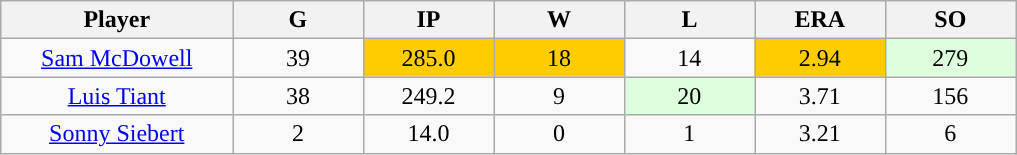<table class="wikitable sortable">
<tr>
<th bgcolor="#DDDDFF" width="16%">Player</th>
<th bgcolor="#DDDDFF" width="9%">G</th>
<th bgcolor="#DDDDFF" width="9%">IP</th>
<th bgcolor="#DDDDFF" width="9%">W</th>
<th bgcolor="#DDDDFF" width="9%">L</th>
<th bgcolor="#DDDDFF" width="9%">ERA</th>
<th bgcolor="#DDDDFF" width="9%">SO</th>
</tr>
<tr align="center">
<td><a href='#'>Sam McDowell</a></td>
<td>39</td>
<td style="background:#fc0;">285.0</td>
<td style="background:#fc0;">18</td>
<td>14</td>
<td style="background:#fc0;">2.94</td>
<td style="background:#DDFFDD;">279</td>
</tr>
<tr align=center>
<td><a href='#'>Luis Tiant</a></td>
<td>38</td>
<td>249.2</td>
<td>9</td>
<td style="background:#DDFFDD;">20</td>
<td>3.71</td>
<td>156</td>
</tr>
<tr align=center>
<td><a href='#'>Sonny Siebert</a></td>
<td>2</td>
<td>14.0</td>
<td>0</td>
<td>1</td>
<td>3.21</td>
<td>6</td>
</tr>
</table>
